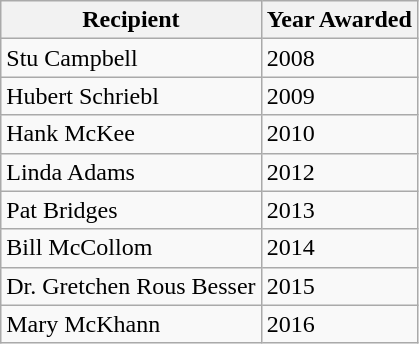<table class="wikitable sortable">
<tr>
<th>Recipient</th>
<th>Year Awarded</th>
</tr>
<tr>
<td>Stu Campbell </td>
<td>2008</td>
</tr>
<tr>
<td>Hubert Schriebl </td>
<td>2009</td>
</tr>
<tr>
<td>Hank McKee </td>
<td>2010</td>
</tr>
<tr>
<td>Linda Adams </td>
<td>2012</td>
</tr>
<tr>
<td>Pat Bridges </td>
<td>2013</td>
</tr>
<tr>
<td>Bill McCollom </td>
<td>2014</td>
</tr>
<tr>
<td>Dr. Gretchen Rous Besser </td>
<td>2015</td>
</tr>
<tr>
<td>Mary McKhann </td>
<td>2016</td>
</tr>
</table>
